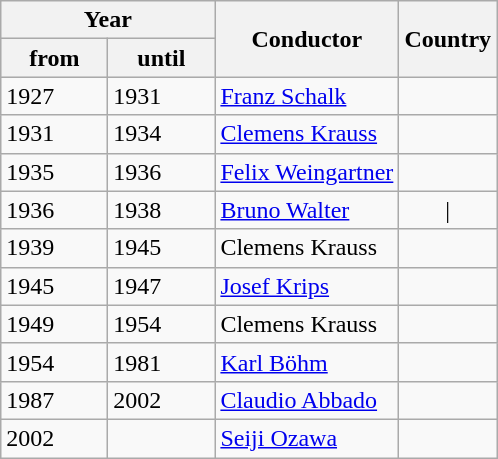<table class="wikitable sortable">
<tr class="hintergrundfarbe5">
<th colspan="2">Year</th>
<th rowspan="2" align="center">Conductor</th>
<th rowspan="2" align="center">Country</th>
</tr>
<tr style="background:#E0E0E0">
<th style="width:4em;" align="center">from</th>
<th style="width:4em;" align="center">until</th>
</tr>
<tr>
<td>1927</td>
<td>1931</td>
<td data-sort-value="Schalk"><a href='#'>Franz Schalk</a></td>
<td style="text-align:center"></td>
</tr>
<tr>
<td>1931</td>
<td>1934</td>
<td data-sort-value="Krauss"><a href='#'>Clemens Krauss</a></td>
<td style="text-align:center"></td>
</tr>
<tr>
<td>1935</td>
<td>1936</td>
<td data-sort-value="Weingartner"><a href='#'>Felix Weingartner</a></td>
<td style="text-align:center"></td>
</tr>
<tr>
<td>1936</td>
<td>1938</td>
<td data-sort-value="Walter"><a href='#'>Bruno Walter</a></td>
<td style="text-align:center"> | </td>
</tr>
<tr>
<td>1939</td>
<td>1945</td>
<td data-sort-value="Krauss">Clemens Krauss</td>
<td style="text-align:center"></td>
</tr>
<tr>
<td>1945</td>
<td>1947</td>
<td data-sort-value="Krips"><a href='#'>Josef Krips</a></td>
<td style="text-align:center"></td>
</tr>
<tr>
<td>1949</td>
<td>1954</td>
<td data-sort-value="Krauss">Clemens Krauss</td>
<td style="text-align:center"></td>
</tr>
<tr>
<td>1954</td>
<td>1981</td>
<td data-sort-value="Boehm"><a href='#'>Karl Böhm</a></td>
<td style="text-align:center"></td>
</tr>
<tr>
<td>1987</td>
<td>2002</td>
<td data-sort-value="Abbado"><a href='#'>Claudio Abbado</a></td>
<td style="text-align:center"></td>
</tr>
<tr>
<td>2002</td>
<td></td>
<td data-sort-value="Ozawa"><a href='#'>Seiji Ozawa</a></td>
<td style="text-align:center"></td>
</tr>
</table>
